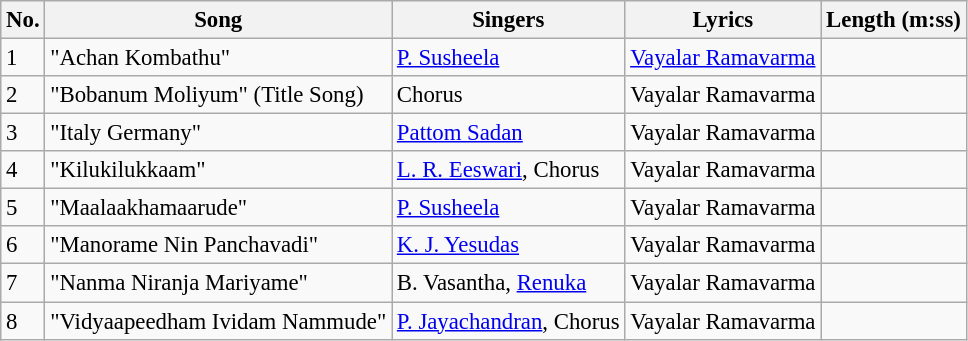<table class="wikitable" style="font-size:95%;">
<tr>
<th>No.</th>
<th>Song</th>
<th>Singers</th>
<th>Lyrics</th>
<th>Length (m:ss)</th>
</tr>
<tr>
<td>1</td>
<td>"Achan Kombathu"</td>
<td><a href='#'>P. Susheela</a></td>
<td><a href='#'>Vayalar Ramavarma</a></td>
<td></td>
</tr>
<tr>
<td>2</td>
<td>"Bobanum Moliyum" (Title Song)</td>
<td>Chorus</td>
<td>Vayalar Ramavarma</td>
<td></td>
</tr>
<tr>
<td>3</td>
<td>"Italy Germany"</td>
<td><a href='#'>Pattom Sadan</a></td>
<td>Vayalar Ramavarma</td>
<td></td>
</tr>
<tr>
<td>4</td>
<td>"Kilukilukkaam"</td>
<td><a href='#'>L. R. Eeswari</a>, Chorus</td>
<td>Vayalar Ramavarma</td>
<td></td>
</tr>
<tr>
<td>5</td>
<td>"Maalaakhamaarude"</td>
<td><a href='#'>P. Susheela</a></td>
<td>Vayalar Ramavarma</td>
<td></td>
</tr>
<tr>
<td>6</td>
<td>"Manorame Nin Panchavadi"</td>
<td><a href='#'>K. J. Yesudas</a></td>
<td>Vayalar Ramavarma</td>
<td></td>
</tr>
<tr>
<td>7</td>
<td>"Nanma Niranja Mariyame"</td>
<td>B. Vasantha, <a href='#'>Renuka</a></td>
<td>Vayalar Ramavarma</td>
<td></td>
</tr>
<tr>
<td>8</td>
<td>"Vidyaapeedham Ividam Nammude"</td>
<td><a href='#'>P. Jayachandran</a>, Chorus</td>
<td>Vayalar Ramavarma</td>
<td></td>
</tr>
</table>
